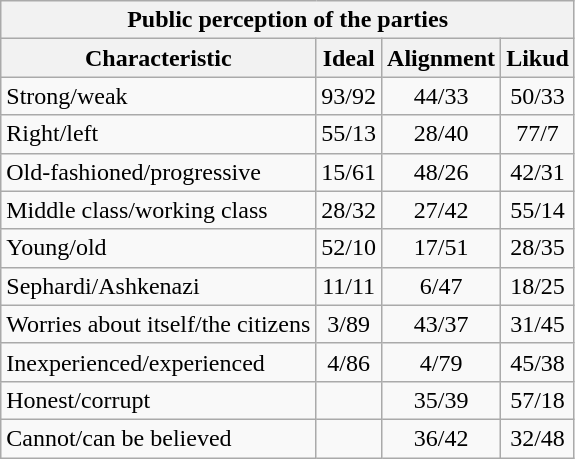<table class=wikitable style=text-align:center>
<tr>
<th colspan=4>Public perception of the parties</th>
</tr>
<tr>
<th>Characteristic</th>
<th>Ideal</th>
<th>Alignment</th>
<th>Likud</th>
</tr>
<tr>
<td align=left>Strong/weak</td>
<td>93/92</td>
<td>44/33</td>
<td>50/33</td>
</tr>
<tr>
<td align=left>Right/left</td>
<td>55/13</td>
<td>28/40</td>
<td>77/7</td>
</tr>
<tr>
<td align=left>Old-fashioned/progressive</td>
<td>15/61</td>
<td>48/26</td>
<td>42/31</td>
</tr>
<tr>
<td align=left>Middle class/working class</td>
<td>28/32</td>
<td>27/42</td>
<td>55/14</td>
</tr>
<tr>
<td align=left>Young/old</td>
<td>52/10</td>
<td>17/51</td>
<td>28/35</td>
</tr>
<tr>
<td align=left>Sephardi/Ashkenazi</td>
<td>11/11</td>
<td>6/47</td>
<td>18/25</td>
</tr>
<tr>
<td align=left>Worries about itself/the citizens</td>
<td>3/89</td>
<td>43/37</td>
<td>31/45</td>
</tr>
<tr>
<td align=left>Inexperienced/experienced</td>
<td>4/86</td>
<td>4/79</td>
<td>45/38</td>
</tr>
<tr>
<td align=left>Honest/corrupt</td>
<td></td>
<td>35/39</td>
<td>57/18</td>
</tr>
<tr>
<td align=left>Cannot/can be believed</td>
<td></td>
<td>36/42</td>
<td>32/48</td>
</tr>
</table>
